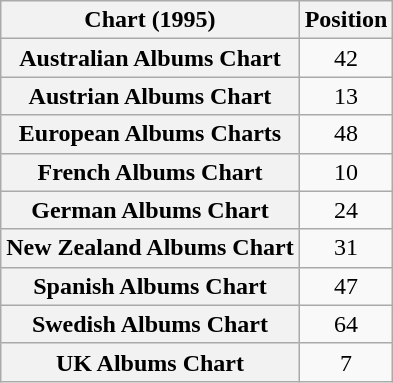<table class="wikitable sortable plainrowheaders" style="text-align:center">
<tr>
<th scope="col">Chart (1995)</th>
<th scope="col">Position</th>
</tr>
<tr>
<th scope="row">Australian Albums Chart</th>
<td>42</td>
</tr>
<tr>
<th scope="row">Austrian Albums Chart</th>
<td>13</td>
</tr>
<tr>
<th scope="row">European Albums Charts</th>
<td>48</td>
</tr>
<tr>
<th scope="row">French Albums Chart</th>
<td>10</td>
</tr>
<tr>
<th scope="row">German Albums Chart</th>
<td>24</td>
</tr>
<tr>
<th scope="row">New Zealand Albums Chart</th>
<td>31</td>
</tr>
<tr>
<th scope="row">Spanish Albums Chart</th>
<td>47</td>
</tr>
<tr>
<th scope="row">Swedish Albums Chart</th>
<td>64</td>
</tr>
<tr>
<th scope="row">UK Albums Chart</th>
<td>7</td>
</tr>
</table>
